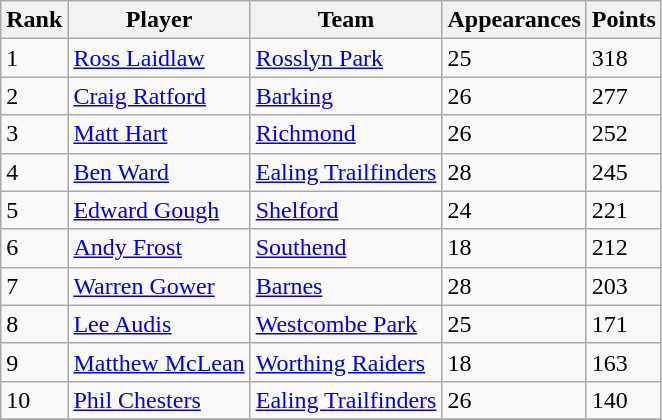<table class="wikitable">
<tr>
<th>Rank</th>
<th>Player</th>
<th>Team</th>
<th>Appearances</th>
<th>Points</th>
</tr>
<tr>
<td>1</td>
<td> <a href='#'>Ross Laidlaw</a></td>
<td><a href='#'>Rosslyn Park</a></td>
<td>25</td>
<td>318</td>
</tr>
<tr>
<td>2</td>
<td> <a href='#'>Craig Ratford</a></td>
<td><a href='#'>Barking</a></td>
<td>26</td>
<td>277</td>
</tr>
<tr>
<td>3</td>
<td> <a href='#'>Matt Hart</a></td>
<td><a href='#'>Richmond</a></td>
<td>26</td>
<td>252</td>
</tr>
<tr>
<td>4</td>
<td> <a href='#'>Ben Ward</a></td>
<td><a href='#'>Ealing Trailfinders</a></td>
<td>28</td>
<td>245</td>
</tr>
<tr>
<td>5</td>
<td> <a href='#'>Edward Gough</a></td>
<td><a href='#'>Shelford</a></td>
<td>24</td>
<td>221</td>
</tr>
<tr>
<td>6</td>
<td> <a href='#'>Andy Frost</a></td>
<td><a href='#'>Southend</a></td>
<td>18</td>
<td>212</td>
</tr>
<tr>
<td>7</td>
<td> <a href='#'>Warren Gower</a></td>
<td><a href='#'>Barnes</a></td>
<td>28</td>
<td>203</td>
</tr>
<tr>
<td>8</td>
<td> <a href='#'>Lee Audis</a></td>
<td><a href='#'>Westcombe Park</a></td>
<td>25</td>
<td>171</td>
</tr>
<tr>
<td>9</td>
<td> <a href='#'>Matthew McLean</a></td>
<td><a href='#'>Worthing Raiders</a></td>
<td>18</td>
<td>163</td>
</tr>
<tr>
<td>10</td>
<td> <a href='#'>Phil Chesters</a></td>
<td><a href='#'>Ealing Trailfinders</a></td>
<td>26</td>
<td>140</td>
</tr>
<tr>
</tr>
</table>
